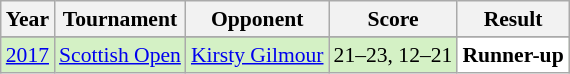<table class="sortable wikitable" style="font-size: 90%;">
<tr>
<th>Year</th>
<th>Tournament</th>
<th>Opponent</th>
<th>Score</th>
<th>Result</th>
</tr>
<tr>
</tr>
<tr style="background:#D4F1C5">
<td align="center"><a href='#'>2017</a></td>
<td align="left"><a href='#'>Scottish Open</a></td>
<td align="left"> <a href='#'>Kirsty Gilmour</a></td>
<td align="left">21–23, 12–21</td>
<td style="text-align:left; background:white"> <strong>Runner-up</strong></td>
</tr>
</table>
